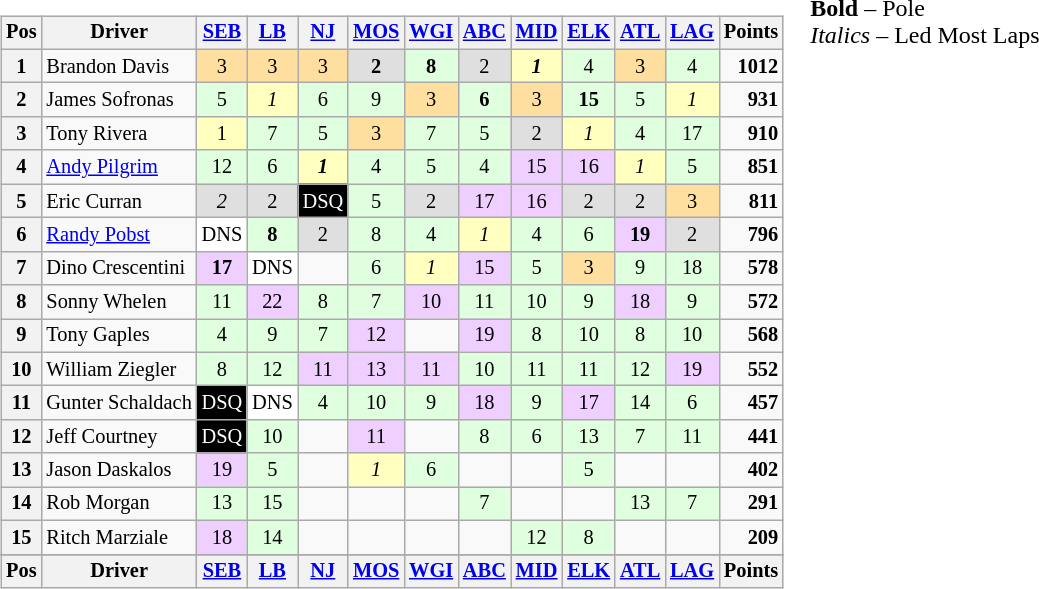<table>
<tr>
<td><br><table class="wikitable" style="font-size:85%; text-align:center;">
<tr valign="top">
<th valign="middle">Pos</th>
<th valign="middle">Driver</th>
<th><a href='#'>SEB</a></th>
<th><a href='#'>LB</a></th>
<th><a href='#'>NJ</a></th>
<th><a href='#'>MOS</a></th>
<th><a href='#'>WGI</a></th>
<th><a href='#'>ABC</a></th>
<th><a href='#'>MID</a></th>
<th><a href='#'>ELK</a></th>
<th><a href='#'>ATL</a></th>
<th><a href='#'>LAG</a></th>
<th valign="middle">Points</th>
</tr>
<tr>
<th>1</th>
<td align="left"> Brandon Davis</td>
<td style="background:#ffdf9f;">3</td>
<td style="background:#ffdf9f;">3</td>
<td style="background:#ffdf9f;">3</td>
<td style="background:#dfdfdf;"><strong>2</strong></td>
<td style="background:#dfffdf;"><strong>8</strong></td>
<td style="background:#dfdfdf;">2</td>
<td style="background:#ffffbf;"><strong><em>1</em></strong></td>
<td style="background:#dfffdf;">4</td>
<td style="background:#ffdf9f;">3</td>
<td style="background:#dfffdf;">4</td>
<td align="right"><strong>1012</strong></td>
</tr>
<tr>
<th>2</th>
<td align="left"> James Sofronas</td>
<td style="background:#dfffdf;">5</td>
<td style="background:#ffffbf;"><em>1</em></td>
<td style="background:#dfffdf;">6</td>
<td style="background:#dfffdf;">9</td>
<td style="background:#ffdf9f;">3</td>
<td style="background:#dfffdf;"><strong>6</strong></td>
<td style="background:#ffdf9f;">3</td>
<td style="background:#dfffdf;"><strong>15</strong></td>
<td style="background:#dfffdf;">5</td>
<td style="background:#ffffbf;"><em>1</em></td>
<td align="right"><strong>931</strong></td>
</tr>
<tr>
<th>3</th>
<td align="left"> Tony Rivera</td>
<td style="background:#ffffbf;">1</td>
<td style="background:#dfffdf;">7</td>
<td style="background:#dfffdf;">5</td>
<td style="background:#ffdf9f;">3</td>
<td style="background:#dfffdf;">7</td>
<td style="background:#dfffdf;">5</td>
<td style="background:#dfdfdf;">2</td>
<td style="background:#ffffbf;"><em>1</em></td>
<td style="background:#dfffdf;">4</td>
<td style="background:#dfffdf;">17</td>
<td align="right"><strong>910</strong></td>
</tr>
<tr>
<th>4</th>
<td align="left"> <a href='#'>Andy Pilgrim</a></td>
<td style="background:#dfffdf;">12</td>
<td style="background:#dfffdf;">6</td>
<td style="background:#ffffbf;"><strong><em>1</em></strong></td>
<td style="background:#dfffdf;">4</td>
<td style="background:#dfffdf;">5</td>
<td style="background:#dfffdf;">4</td>
<td style="background:#efcfff;">15</td>
<td style="background:#efcfff;">16</td>
<td style="background:#ffffbf;"><em>1</em></td>
<td style="background:#dfffdf;">5</td>
<td align="right"><strong>851</strong></td>
</tr>
<tr>
<th>5</th>
<td align="left"> Eric Curran</td>
<td style="background:#dfdfdf;"><em>2</em></td>
<td style="background:#dfdfdf;">2</td>
<td style="background:black; color:white;">DSQ</td>
<td style="background:#dfffdf;">5</td>
<td style="background:#dfdfdf;">2</td>
<td style="background:#efcfff;">17</td>
<td style="background:#efcfff;">16</td>
<td style="background:#dfdfdf;">2</td>
<td style="background:#dfdfdf;">2</td>
<td style="background:#ffdf9f;">3</td>
<td align="right"><strong>811</strong></td>
</tr>
<tr>
<th>6</th>
<td align="left"> <a href='#'>Randy Pobst</a></td>
<td style="background:#FFFFFF;">DNS</td>
<td style="background:#dfffdf;"><strong>8</strong></td>
<td style="background:#dfdfdf;">2</td>
<td style="background:#dfffdf;">8</td>
<td style="background:#dfffdf;">4</td>
<td style="background:#ffffbf;"><em>1</em></td>
<td style="background:#dfffdf;">4</td>
<td style="background:#dfffdf;">6</td>
<td style="background:#efcfff;"><strong>19</strong></td>
<td style="background:#dfdfdf;">2</td>
<td align="right"><strong>796</strong></td>
</tr>
<tr>
<th>7</th>
<td align="left"> Dino Crescentini</td>
<td style="background:#efcfff;"><strong>17</strong></td>
<td style="background:#FFFFFF;">DNS</td>
<td></td>
<td style="background:#dfffdf;">6</td>
<td style="background:#ffffbf;"><em>1</em></td>
<td style="background:#efcfff;">15</td>
<td style="background:#dfffdf;">5</td>
<td style="background:#ffdf9f;">3</td>
<td style="background:#dfffdf;">9</td>
<td style="background:#dfffdf;">18</td>
<td align="right"><strong>578</strong></td>
</tr>
<tr>
<th>8</th>
<td align="left"> Sonny Whelen</td>
<td style="background:#dfffdf;">11</td>
<td style="background:#efcfff;">22</td>
<td style="background:#dfffdf;">8</td>
<td style="background:#dfffdf;">7</td>
<td style="background:#efcfff;">10</td>
<td style="background:#dfffdf;">11</td>
<td style="background:#dfffdf;">10</td>
<td style="background:#dfffdf;">9</td>
<td style="background:#efcfff;">18</td>
<td style="background:#dfffdf;">9</td>
<td align="right"><strong>572</strong></td>
</tr>
<tr>
<th>9</th>
<td align="left"> Tony Gaples</td>
<td style="background:#dfffdf;">4</td>
<td style="background:#dfffdf;">9</td>
<td style="background:#dfffdf;">7</td>
<td style="background:#efcfff;">12</td>
<td></td>
<td style="background:#efcfff;">19</td>
<td style="background:#dfffdf;">8</td>
<td style="background:#dfffdf;">10</td>
<td style="background:#dfffdf;">8</td>
<td style="background:#dfffdf;">10</td>
<td align="right"><strong>568</strong></td>
</tr>
<tr>
<th>10</th>
<td align="left"> William Ziegler</td>
<td style="background:#dfffdf;">8</td>
<td style="background:#dfffdf;">12</td>
<td style="background:#efcfff;">11</td>
<td style="background:#efcfff;">13</td>
<td style="background:#efcfff;">11</td>
<td style="background:#dfffdf;">10</td>
<td style="background:#dfffdf;">11</td>
<td style="background:#dfffdf;">11</td>
<td style="background:#dfffdf;">12</td>
<td style="background:#efcfff;">19</td>
<td align="right"><strong>552</strong></td>
</tr>
<tr>
<th>11</th>
<td align="left"> Gunter Schaldach</td>
<td style="background:black; color:white;">DSQ</td>
<td style="background:#FFFFFF;">DNS</td>
<td style="background:#dfffdf;">4</td>
<td style="background:#dfffdf;">10</td>
<td style="background:#dfffdf;">9</td>
<td style="background:#efcfff;">18</td>
<td style="background:#dfffdf;">9</td>
<td style="background:#efcfff;">17</td>
<td style="background:#dfffdf;">14</td>
<td style="background:#dfffdf;">6</td>
<td align="right"><strong>457</strong></td>
</tr>
<tr>
<th>12</th>
<td align="left"> Jeff Courtney</td>
<td style="background:black; color:white;">DSQ</td>
<td style="background:#dfffdf;">10</td>
<td></td>
<td style="background:#efcfff;">11</td>
<td></td>
<td style="background:#dfffdf;">8</td>
<td style="background:#dfffdf;">6</td>
<td style="background:#dfffdf;">13</td>
<td style="background:#dfffdf;">7</td>
<td style="background:#dfffdf;">11</td>
<td align="right"><strong>441</strong></td>
</tr>
<tr>
<th>13</th>
<td align="left"> Jason Daskalos</td>
<td style="background:#efcfff;">19</td>
<td style="background:#dfffdf;">5</td>
<td></td>
<td style="background:#ffffbf;"><em>1</em></td>
<td style="background:#dfffdf;">6</td>
<td></td>
<td></td>
<td style="background:#dfffdf;">5</td>
<td></td>
<td></td>
<td align="right"><strong>402</strong></td>
</tr>
<tr>
<th>14</th>
<td align="left"> Rob Morgan</td>
<td style="background:#dfffdf;">13</td>
<td style="background:#dfffdf;">15</td>
<td></td>
<td></td>
<td></td>
<td style="background:#dfffdf;">7</td>
<td></td>
<td></td>
<td style="background:#dfffdf;">13</td>
<td style="background:#dfffdf;">7</td>
<td align="right"><strong>291</strong></td>
</tr>
<tr>
<th>15</th>
<td align="left"> Ritch Marziale</td>
<td style="background:#efcfff;">18</td>
<td style="background:#dfffdf;">14</td>
<td></td>
<td></td>
<td></td>
<td></td>
<td style="background:#dfffdf;">12</td>
<td style="background:#dfffdf;">8</td>
<td></td>
<td></td>
<td align="right"><strong>209</strong></td>
</tr>
<tr>
</tr>
<tr valign="top">
<th valign="middle">Pos</th>
<th valign="middle">Driver</th>
<th><a href='#'>SEB</a></th>
<th><a href='#'>LB</a></th>
<th><a href='#'>NJ</a></th>
<th><a href='#'>MOS</a></th>
<th><a href='#'>WGI</a></th>
<th><a href='#'>ABC</a></th>
<th><a href='#'>MID</a></th>
<th><a href='#'>ELK</a></th>
<th><a href='#'>ATL</a></th>
<th><a href='#'>LAG</a></th>
<th valign="middle">Points</th>
</tr>
</table>
</td>
<td valign="top"><br><span><strong>Bold</strong> – Pole<br>
<em>Italics</em> – Led Most Laps</span></td>
</tr>
</table>
